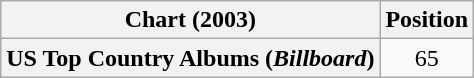<table class="wikitable plainrowheaders" style="text-align:center">
<tr>
<th scope="col">Chart (2003)</th>
<th scope="col">Position</th>
</tr>
<tr>
<th scope="row">US Top Country Albums (<em>Billboard</em>)</th>
<td>65</td>
</tr>
</table>
